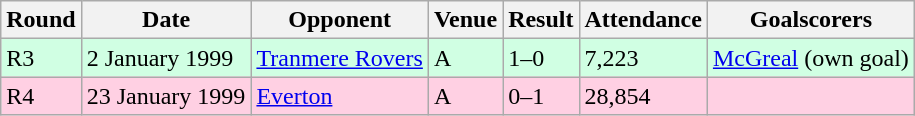<table class="wikitable">
<tr>
<th>Round</th>
<th>Date</th>
<th>Opponent</th>
<th>Venue</th>
<th>Result</th>
<th>Attendance</th>
<th>Goalscorers</th>
</tr>
<tr style="background-color: #d0ffe3;">
<td>R3</td>
<td>2 January 1999</td>
<td><a href='#'>Tranmere Rovers</a></td>
<td>A</td>
<td>1–0</td>
<td>7,223</td>
<td><a href='#'>McGreal</a> (own goal)</td>
</tr>
<tr style="background-color: #ffd0e3;">
<td>R4</td>
<td>23 January 1999</td>
<td><a href='#'>Everton</a></td>
<td>A</td>
<td>0–1</td>
<td>28,854</td>
<td></td>
</tr>
</table>
